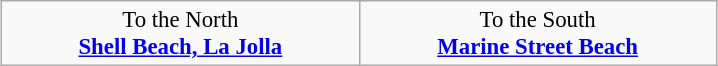<table class="wikitable" style="margin: 0.5em auto; clear: both; font-size:95%;">
<tr style="text-align: center;">
<td style="width:30%; text-align:center;">To the North<br><strong><a href='#'>Shell Beach, La Jolla</a></strong><br></td>
<td style="width:30%; text-align:center;">To the South<br><strong><a href='#'>Marine Street Beach</a></strong></td>
</tr>
</table>
